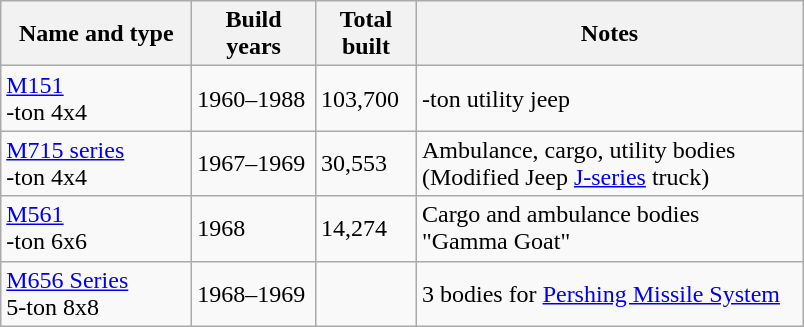<table class="wikitable">
<tr>
<th style="width: 120px;">Name and type</th>
<th style="width: 75px;">Build years</th>
<th style="width: 60px;">Total built</th>
<th style="width: 250px;">Notes</th>
</tr>
<tr>
<td><a href='#'>M151</a><br>-ton 4x4</td>
<td>1960–1988</td>
<td>103,700</td>
<td>-ton utility jeep</td>
</tr>
<tr>
<td><a href='#'>M715 series</a><br>-ton 4x4</td>
<td>1967–1969</td>
<td>30,553</td>
<td>Ambulance, cargo, utility bodies<br>(Modified Jeep <a href='#'>J-series</a> truck)</td>
</tr>
<tr>
<td><a href='#'>M561</a><br>-ton 6x6</td>
<td>1968</td>
<td>14,274</td>
<td>Cargo and ambulance bodies<br>"Gamma Goat"</td>
</tr>
<tr>
<td><a href='#'>M656 Series</a><br>5-ton 8x8</td>
<td>1968–1969</td>
<td></td>
<td>3 bodies for <a href='#'>Pershing Missile System</a></td>
</tr>
</table>
